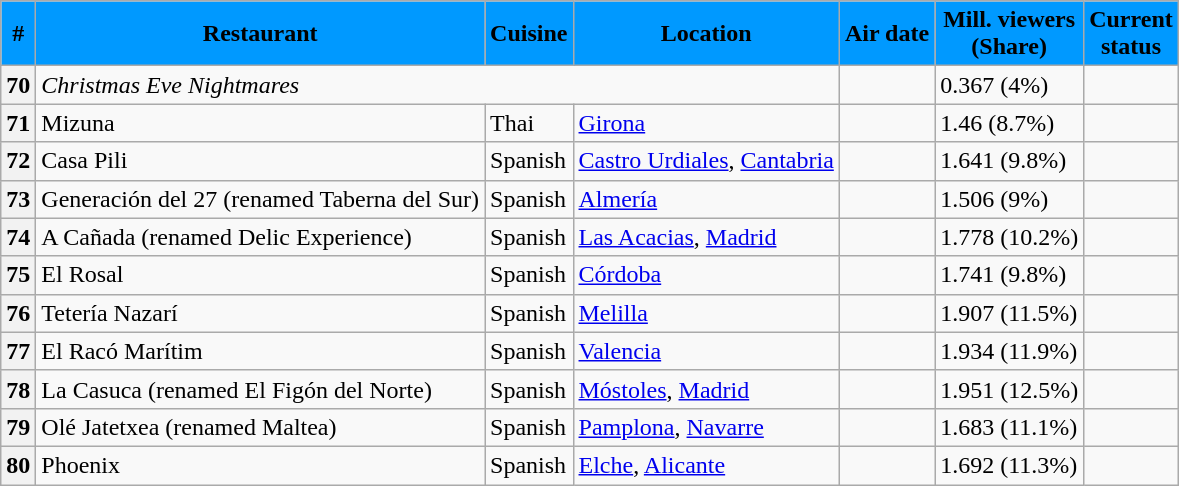<table class=wikitable>
<tr style="background:#0099FF">
<td align=center><strong>#</strong></td>
<td align=center><strong>Restaurant</strong></td>
<td align=center><strong>Cuisine</strong></td>
<td align=center><strong>Location</strong></td>
<td align=center><strong>Air date</strong></td>
<td align=center><strong>Mill. viewers<br>(Share)</strong></td>
<td align=center><strong>Current<br>status</strong></td>
</tr>
<tr>
<th>70</th>
<td colspan=3><em>Christmas Eve Nightmares</em></td>
<td></td>
<td>0.367 (4%)</td>
<td></td>
</tr>
<tr>
<th>71</th>
<td>Mizuna</td>
<td>Thai</td>
<td><a href='#'>Girona</a></td>
<td></td>
<td>1.46 (8.7%)</td>
<td></td>
</tr>
<tr>
<th>72</th>
<td>Casa Pili</td>
<td>Spanish</td>
<td><a href='#'>Castro Urdiales</a>, <a href='#'>Cantabria</a></td>
<td></td>
<td>1.641 (9.8%)</td>
<td></td>
</tr>
<tr>
<th>73</th>
<td>Generación del 27 (renamed Taberna del Sur)</td>
<td>Spanish</td>
<td><a href='#'>Almería</a></td>
<td></td>
<td>1.506 (9%)</td>
<td></td>
</tr>
<tr>
<th>74</th>
<td>A Cañada (renamed Delic Experience)</td>
<td>Spanish</td>
<td><a href='#'>Las Acacias</a>, <a href='#'>Madrid</a></td>
<td></td>
<td>1.778 (10.2%)</td>
<td></td>
</tr>
<tr>
<th>75</th>
<td>El Rosal</td>
<td>Spanish</td>
<td><a href='#'>Córdoba</a></td>
<td></td>
<td>1.741 (9.8%)</td>
<td></td>
</tr>
<tr>
<th>76</th>
<td>Tetería Nazarí</td>
<td>Spanish</td>
<td><a href='#'>Melilla</a></td>
<td></td>
<td>1.907 (11.5%)</td>
<td></td>
</tr>
<tr>
<th>77</th>
<td>El Racó Marítim</td>
<td>Spanish</td>
<td><a href='#'>Valencia</a></td>
<td></td>
<td>1.934 (11.9%)</td>
<td></td>
</tr>
<tr>
<th>78</th>
<td>La Casuca (renamed El Figón del Norte)</td>
<td>Spanish</td>
<td><a href='#'>Móstoles</a>, <a href='#'>Madrid</a></td>
<td></td>
<td>1.951 (12.5%)</td>
<td></td>
</tr>
<tr>
<th>79</th>
<td>Olé Jatetxea (renamed Maltea)</td>
<td>Spanish</td>
<td><a href='#'>Pamplona</a>, <a href='#'>Navarre</a></td>
<td></td>
<td>1.683 (11.1%)</td>
<td></td>
</tr>
<tr>
<th>80</th>
<td>Phoenix</td>
<td>Spanish</td>
<td><a href='#'>Elche</a>, <a href='#'>Alicante</a></td>
<td></td>
<td>1.692 (11.3%)</td>
<td></td>
</tr>
</table>
